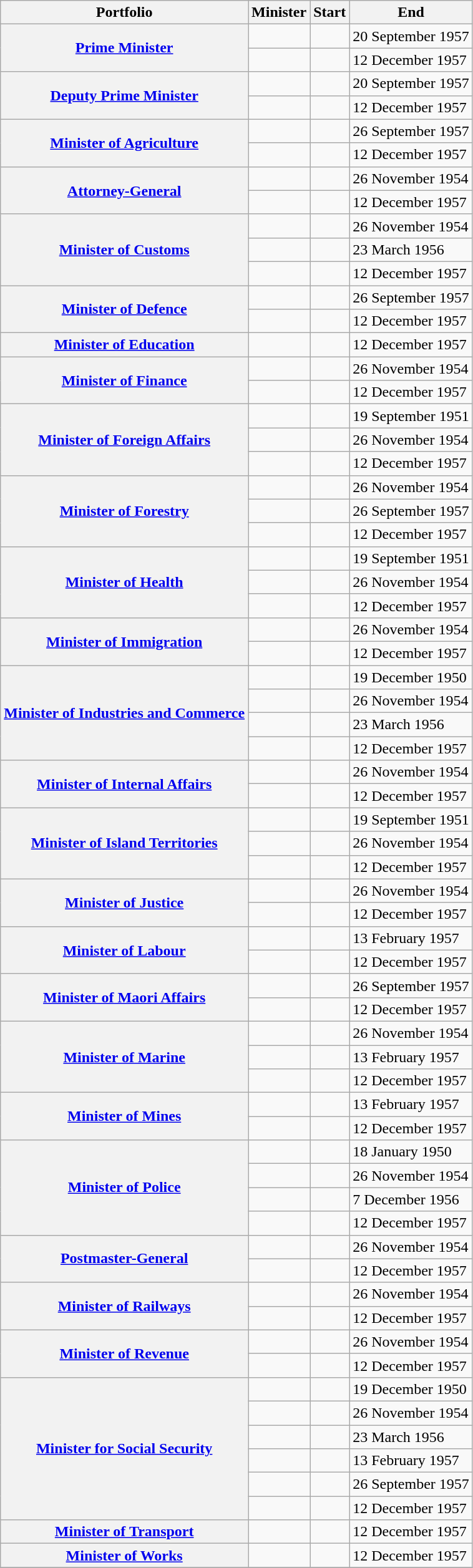<table class="sortable wikitable">
<tr>
<th scope="col">Portfolio</th>
<th scope="col">Minister</th>
<th scope="col">Start</th>
<th scope="col">End</th>
</tr>
<tr>
<th rowspan="2" scope="row"><a href='#'>Prime Minister</a></th>
<td></td>
<td></td>
<td>20 September 1957</td>
</tr>
<tr>
<td></td>
<td></td>
<td>12 December 1957</td>
</tr>
<tr>
<th rowspan="2" scope="row"><a href='#'>Deputy Prime Minister</a></th>
<td></td>
<td></td>
<td>20 September 1957</td>
</tr>
<tr>
<td></td>
<td></td>
<td>12 December 1957</td>
</tr>
<tr>
<th rowspan="2" scope="row"><a href='#'>Minister of Agriculture</a></th>
<td></td>
<td></td>
<td>26 September 1957</td>
</tr>
<tr>
<td></td>
<td></td>
<td>12 December 1957</td>
</tr>
<tr>
<th rowspan="2" scope="row"><a href='#'>Attorney-General</a></th>
<td></td>
<td></td>
<td>26 November 1954</td>
</tr>
<tr>
<td></td>
<td></td>
<td>12 December 1957</td>
</tr>
<tr>
<th rowspan="3" scope="row"><a href='#'>Minister of Customs</a></th>
<td></td>
<td></td>
<td>26 November 1954</td>
</tr>
<tr>
<td></td>
<td></td>
<td>23 March 1956</td>
</tr>
<tr>
<td></td>
<td></td>
<td>12 December 1957</td>
</tr>
<tr>
<th rowspan="2" scope="row"><a href='#'>Minister of Defence</a></th>
<td></td>
<td></td>
<td>26 September 1957</td>
</tr>
<tr>
<td></td>
<td></td>
<td>12 December 1957</td>
</tr>
<tr>
<th scope="row"><a href='#'>Minister of Education</a></th>
<td></td>
<td></td>
<td>12 December 1957</td>
</tr>
<tr>
<th rowspan="2" scope="row"><a href='#'>Minister of Finance</a></th>
<td></td>
<td></td>
<td>26 November 1954</td>
</tr>
<tr>
<td></td>
<td></td>
<td>12 December 1957</td>
</tr>
<tr>
<th rowspan="3" scope="row"><a href='#'>Minister of Foreign Affairs</a></th>
<td></td>
<td></td>
<td>19 September 1951</td>
</tr>
<tr>
<td></td>
<td></td>
<td>26 November 1954</td>
</tr>
<tr>
<td></td>
<td></td>
<td>12 December 1957</td>
</tr>
<tr>
<th rowspan="3" scope="row"><a href='#'>Minister of Forestry</a></th>
<td></td>
<td></td>
<td>26 November 1954</td>
</tr>
<tr>
<td></td>
<td></td>
<td>26 September 1957</td>
</tr>
<tr>
<td></td>
<td></td>
<td>12 December 1957</td>
</tr>
<tr>
<th rowspan="3" scope="row"><a href='#'>Minister of Health</a></th>
<td></td>
<td></td>
<td>19 September 1951</td>
</tr>
<tr>
<td></td>
<td></td>
<td>26 November 1954</td>
</tr>
<tr>
<td></td>
<td></td>
<td>12 December 1957</td>
</tr>
<tr>
<th rowspan="2" scope="row"><a href='#'>Minister of Immigration</a></th>
<td></td>
<td></td>
<td>26 November 1954</td>
</tr>
<tr>
<td></td>
<td></td>
<td>12 December 1957</td>
</tr>
<tr>
<th rowspan="4" scope="row"><a href='#'>Minister of Industries and Commerce</a></th>
<td></td>
<td></td>
<td>19 December 1950</td>
</tr>
<tr>
<td></td>
<td></td>
<td>26 November 1954</td>
</tr>
<tr>
<td></td>
<td></td>
<td>23 March 1956</td>
</tr>
<tr>
<td></td>
<td></td>
<td>12 December 1957</td>
</tr>
<tr>
<th rowspan="2" scope="row"><a href='#'>Minister of Internal Affairs</a></th>
<td></td>
<td></td>
<td>26 November 1954</td>
</tr>
<tr>
<td></td>
<td></td>
<td>12 December 1957</td>
</tr>
<tr>
<th rowspan="3" scope="row"><a href='#'>Minister of Island Territories</a></th>
<td></td>
<td></td>
<td>19 September 1951</td>
</tr>
<tr>
<td></td>
<td></td>
<td>26 November 1954</td>
</tr>
<tr>
<td></td>
<td></td>
<td>12 December 1957</td>
</tr>
<tr>
<th rowspan="2" scope="row"><a href='#'>Minister of Justice</a></th>
<td></td>
<td></td>
<td>26 November 1954</td>
</tr>
<tr>
<td></td>
<td></td>
<td>12 December 1957</td>
</tr>
<tr>
<th rowspan="2" scope="row"><a href='#'>Minister of Labour</a></th>
<td></td>
<td></td>
<td>13 February 1957</td>
</tr>
<tr>
<td></td>
<td></td>
<td>12 December 1957</td>
</tr>
<tr>
<th rowspan="2" scope="row"><a href='#'>Minister of Maori Affairs</a></th>
<td></td>
<td></td>
<td>26 September 1957</td>
</tr>
<tr>
<td></td>
<td></td>
<td>12 December 1957</td>
</tr>
<tr>
<th rowspan="3" scope="row"><a href='#'>Minister of Marine</a></th>
<td></td>
<td></td>
<td>26 November 1954</td>
</tr>
<tr>
<td></td>
<td></td>
<td>13 February 1957</td>
</tr>
<tr>
<td></td>
<td></td>
<td>12 December 1957</td>
</tr>
<tr>
<th rowspan="2" scope="row"><a href='#'>Minister of Mines</a></th>
<td></td>
<td></td>
<td>13 February 1957</td>
</tr>
<tr>
<td></td>
<td></td>
<td>12 December 1957</td>
</tr>
<tr>
<th rowspan="4" scope="row"><a href='#'>Minister of Police</a></th>
<td></td>
<td></td>
<td>18 January 1950</td>
</tr>
<tr>
<td></td>
<td></td>
<td>26 November 1954</td>
</tr>
<tr>
<td></td>
<td></td>
<td>7 December 1956</td>
</tr>
<tr>
<td></td>
<td></td>
<td>12 December 1957</td>
</tr>
<tr>
<th rowspan="2" scope="row"><a href='#'>Postmaster-General</a></th>
<td></td>
<td></td>
<td>26 November 1954</td>
</tr>
<tr>
<td></td>
<td></td>
<td>12 December 1957</td>
</tr>
<tr>
<th rowspan="2" scope="row"><a href='#'>Minister of Railways</a></th>
<td></td>
<td></td>
<td>26 November 1954</td>
</tr>
<tr>
<td></td>
<td></td>
<td>12 December 1957</td>
</tr>
<tr>
<th rowspan="2" scope="row"><a href='#'>Minister of Revenue</a></th>
<td></td>
<td></td>
<td>26 November 1954</td>
</tr>
<tr>
<td></td>
<td></td>
<td>12 December 1957</td>
</tr>
<tr>
<th rowspan="6" scope="row"><a href='#'>Minister for Social Security</a></th>
<td></td>
<td></td>
<td>19 December 1950</td>
</tr>
<tr>
<td></td>
<td></td>
<td>26 November 1954</td>
</tr>
<tr>
<td></td>
<td></td>
<td>23 March 1956</td>
</tr>
<tr>
<td></td>
<td></td>
<td>13 February 1957</td>
</tr>
<tr>
<td></td>
<td></td>
<td>26 September 1957</td>
</tr>
<tr>
<td></td>
<td></td>
<td>12 December 1957</td>
</tr>
<tr>
<th scope="row"><a href='#'>Minister of Transport</a></th>
<td></td>
<td></td>
<td>12 December 1957</td>
</tr>
<tr>
<th scope="row"><a href='#'>Minister of Works</a></th>
<td></td>
<td></td>
<td>12 December 1957</td>
</tr>
<tr>
</tr>
</table>
